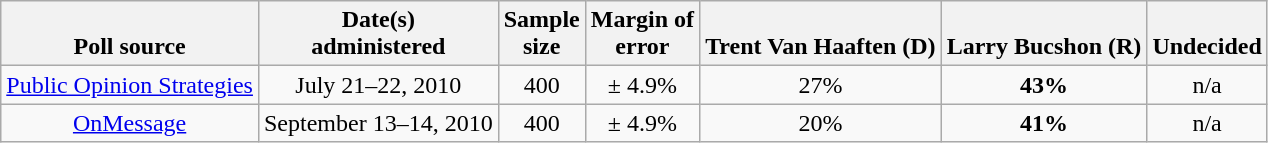<table class="wikitable" style="text-align:center">
<tr valign=bottom>
<th>Poll source</th>
<th>Date(s)<br> administered</th>
<th>Sample<br>size</th>
<th>Margin of<br>error</th>
<th align=left>Trent Van Haaften (D)</th>
<th align=left>Larry Bucshon (R)</th>
<th>Undecided</th>
</tr>
<tr>
<td><a href='#'>Public Opinion Strategies</a></td>
<td>July 21–22, 2010</td>
<td>400</td>
<td>± 4.9%</td>
<td>27%</td>
<td><strong>43%</strong></td>
<td>n/a</td>
</tr>
<tr>
<td><a href='#'>OnMessage</a></td>
<td>September 13–14, 2010</td>
<td>400</td>
<td>± 4.9%</td>
<td>20%</td>
<td><strong>41%</strong></td>
<td>n/a</td>
</tr>
</table>
